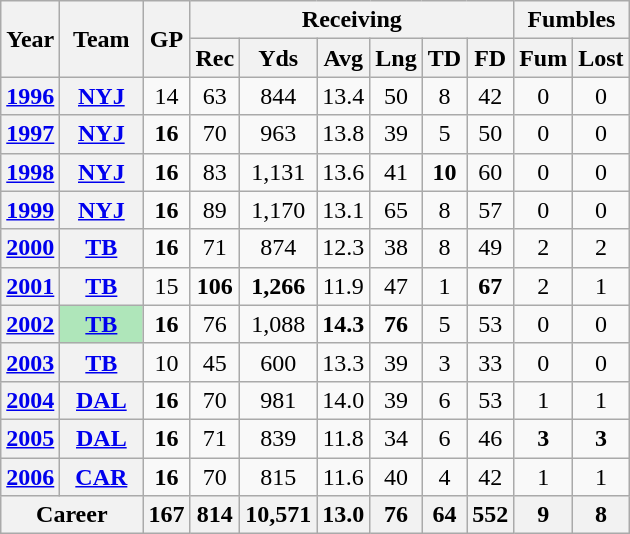<table class=wikitable style="text-align:center;">
<tr>
<th rowspan="2">Year</th>
<th rowspan="2">Team</th>
<th rowspan="2">GP</th>
<th colspan="6">Receiving</th>
<th colspan="2">Fumbles</th>
</tr>
<tr>
<th>Rec</th>
<th>Yds</th>
<th>Avg</th>
<th>Lng</th>
<th>TD</th>
<th>FD</th>
<th>Fum</th>
<th>Lost</th>
</tr>
<tr>
<th><a href='#'>1996</a></th>
<th><a href='#'>NYJ</a></th>
<td>14</td>
<td>63</td>
<td>844</td>
<td>13.4</td>
<td>50</td>
<td>8</td>
<td>42</td>
<td>0</td>
<td>0</td>
</tr>
<tr>
<th><a href='#'>1997</a></th>
<th><a href='#'>NYJ</a></th>
<td><strong>16</strong></td>
<td>70</td>
<td>963</td>
<td>13.8</td>
<td>39</td>
<td>5</td>
<td>50</td>
<td>0</td>
<td>0</td>
</tr>
<tr>
<th><a href='#'>1998</a></th>
<th><a href='#'>NYJ</a></th>
<td><strong>16</strong></td>
<td>83</td>
<td>1,131</td>
<td>13.6</td>
<td>41</td>
<td><strong>10</strong></td>
<td>60</td>
<td>0</td>
<td>0</td>
</tr>
<tr>
<th><a href='#'>1999</a></th>
<th><a href='#'>NYJ</a></th>
<td><strong>16</strong></td>
<td>89</td>
<td>1,170</td>
<td>13.1</td>
<td>65</td>
<td>8</td>
<td>57</td>
<td>0</td>
<td>0</td>
</tr>
<tr>
<th><a href='#'>2000</a></th>
<th><a href='#'>TB</a></th>
<td><strong>16</strong></td>
<td>71</td>
<td>874</td>
<td>12.3</td>
<td>38</td>
<td>8</td>
<td>49</td>
<td>2</td>
<td>2</td>
</tr>
<tr>
<th><a href='#'>2001</a></th>
<th><a href='#'>TB</a></th>
<td>15</td>
<td><strong>106</strong></td>
<td><strong>1,266</strong></td>
<td>11.9</td>
<td>47</td>
<td>1</td>
<td><strong>67</strong></td>
<td>2</td>
<td>1</td>
</tr>
<tr>
<th><a href='#'>2002</a></th>
<th style="background:#afe6ba; width:3em;"><a href='#'>TB</a></th>
<td><strong>16</strong></td>
<td>76</td>
<td>1,088</td>
<td><strong>14.3</strong></td>
<td><strong>76</strong></td>
<td>5</td>
<td>53</td>
<td>0</td>
<td>0</td>
</tr>
<tr>
<th><a href='#'>2003</a></th>
<th><a href='#'>TB</a></th>
<td>10</td>
<td>45</td>
<td>600</td>
<td>13.3</td>
<td>39</td>
<td>3</td>
<td>33</td>
<td>0</td>
<td>0</td>
</tr>
<tr>
<th><a href='#'>2004</a></th>
<th><a href='#'>DAL</a></th>
<td><strong>16</strong></td>
<td>70</td>
<td>981</td>
<td>14.0</td>
<td>39</td>
<td>6</td>
<td>53</td>
<td>1</td>
<td>1</td>
</tr>
<tr>
<th><a href='#'>2005</a></th>
<th><a href='#'>DAL</a></th>
<td><strong>16</strong></td>
<td>71</td>
<td>839</td>
<td>11.8</td>
<td>34</td>
<td>6</td>
<td>46</td>
<td><strong>3</strong></td>
<td><strong>3</strong></td>
</tr>
<tr>
<th><a href='#'>2006</a></th>
<th><a href='#'>CAR</a></th>
<td><strong>16</strong></td>
<td>70</td>
<td>815</td>
<td>11.6</td>
<td>40</td>
<td>4</td>
<td>42</td>
<td>1</td>
<td>1</td>
</tr>
<tr>
<th colspan="2">Career</th>
<th>167</th>
<th>814</th>
<th>10,571</th>
<th>13.0</th>
<th>76</th>
<th>64</th>
<th>552</th>
<th>9</th>
<th>8</th>
</tr>
</table>
